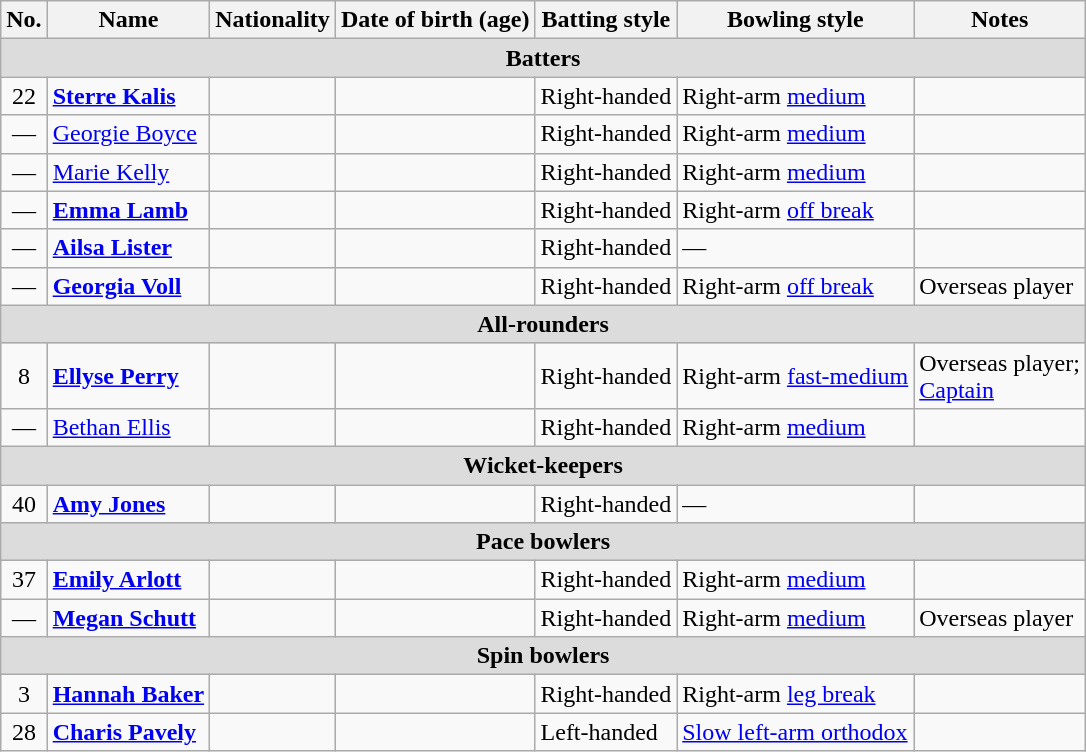<table class="wikitable">
<tr>
<th>No.</th>
<th>Name</th>
<th>Nationality</th>
<th>Date of birth (age)</th>
<th>Batting style</th>
<th>Bowling style</th>
<th>Notes</th>
</tr>
<tr>
<th colspan="7" style="background: #DCDCDC" align=right>Batters</th>
</tr>
<tr>
<td style="text-align:center">22</td>
<td><strong><a href='#'>Sterre Kalis</a></strong></td>
<td></td>
<td></td>
<td>Right-handed</td>
<td>Right-arm <a href='#'>medium</a></td>
<td></td>
</tr>
<tr>
<td style="text-align:center">—</td>
<td><a href='#'>Georgie Boyce</a></td>
<td></td>
<td></td>
<td>Right-handed</td>
<td>Right-arm <a href='#'>medium</a></td>
<td></td>
</tr>
<tr>
<td style="text-align:center">—</td>
<td><a href='#'>Marie Kelly</a></td>
<td></td>
<td></td>
<td>Right-handed</td>
<td>Right-arm <a href='#'>medium</a></td>
<td></td>
</tr>
<tr>
<td style="text-align:center">—</td>
<td><strong><a href='#'>Emma Lamb</a></strong></td>
<td></td>
<td></td>
<td>Right-handed</td>
<td>Right-arm <a href='#'>off break</a></td>
<td></td>
</tr>
<tr>
<td style="text-align:center">—</td>
<td><strong><a href='#'>Ailsa Lister</a></strong></td>
<td></td>
<td></td>
<td>Right-handed</td>
<td>—</td>
<td></td>
</tr>
<tr>
<td style="text-align:center">—</td>
<td><strong><a href='#'>Georgia Voll</a></strong></td>
<td></td>
<td></td>
<td>Right-handed</td>
<td>Right-arm <a href='#'>off break</a></td>
<td>Overseas player</td>
</tr>
<tr>
<th colspan="7" style="background: #DCDCDC" align=right>All-rounders</th>
</tr>
<tr>
<td style="text-align:center">8</td>
<td><strong><a href='#'>Ellyse Perry</a></strong></td>
<td></td>
<td></td>
<td>Right-handed</td>
<td>Right-arm <a href='#'>fast-medium</a></td>
<td>Overseas player; <br><a href='#'>Captain</a></td>
</tr>
<tr>
<td style="text-align:center">—</td>
<td><a href='#'>Bethan Ellis</a></td>
<td></td>
<td></td>
<td>Right-handed</td>
<td>Right-arm <a href='#'>medium</a></td>
<td></td>
</tr>
<tr>
<th colspan="7" style="background: #DCDCDC" align=right>Wicket-keepers</th>
</tr>
<tr>
<td style="text-align:center">40</td>
<td><strong><a href='#'>Amy Jones</a></strong></td>
<td></td>
<td></td>
<td>Right-handed</td>
<td>—</td>
<td></td>
</tr>
<tr>
<th colspan="7" style="background: #DCDCDC" align=right>Pace bowlers</th>
</tr>
<tr>
<td style="text-align:center">37</td>
<td><strong><a href='#'>Emily Arlott</a></strong></td>
<td></td>
<td></td>
<td>Right-handed</td>
<td>Right-arm <a href='#'>medium</a></td>
<td></td>
</tr>
<tr>
<td style="text-align:center">—</td>
<td><strong><a href='#'>Megan Schutt</a></strong></td>
<td></td>
<td></td>
<td>Right-handed</td>
<td>Right-arm <a href='#'>medium</a></td>
<td>Overseas player</td>
</tr>
<tr>
<th colspan="7" style="background: #DCDCDC" align=right>Spin bowlers</th>
</tr>
<tr>
<td style="text-align:center">3</td>
<td><strong><a href='#'>Hannah Baker</a></strong></td>
<td></td>
<td></td>
<td>Right-handed</td>
<td>Right-arm <a href='#'>leg break</a></td>
<td></td>
</tr>
<tr>
<td style="text-align:center">28</td>
<td><strong><a href='#'>Charis Pavely</a></strong></td>
<td></td>
<td></td>
<td>Left-handed</td>
<td><a href='#'>Slow left-arm orthodox</a></td>
<td></td>
</tr>
</table>
